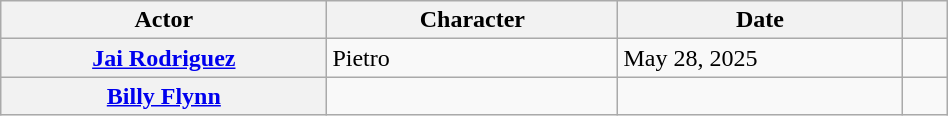<table class="wikitable plainrowheaders unsortable" style="width:50%;">
<tr>
<th scope="col" style="width:35em;">Actor</th>
<th scope="col" style="width:30em;">Character</th>
<th scope="col" style="width:35em;">Date</th>
<th scope="col" style="width:5em;"></th>
</tr>
<tr>
<th scope="row"><a href='#'>Jai Rodriguez</a></th>
<td>Pietro</td>
<td>May 28, 2025</td>
<td style="text-align:center;"></td>
</tr>
<tr>
<th scope="row"><a href='#'>Billy Flynn</a></th>
<td></td>
<td></td>
<td style="text-align:center;"></td>
</tr>
</table>
